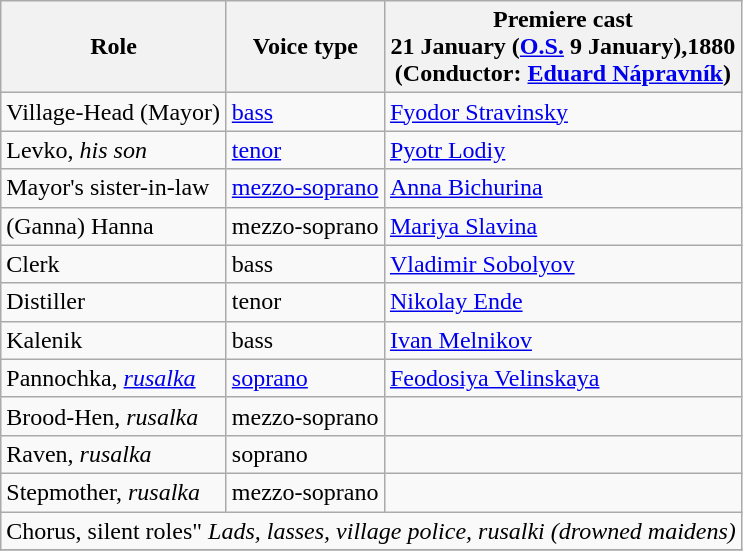<table class="wikitable" border="1">
<tr>
<th>Role</th>
<th>Voice type</th>
<th>Premiere cast<br>21 January (<a href='#'>O.S.</a> 9 January),1880<br>(Conductor: <a href='#'>Eduard Nápravník</a>)</th>
</tr>
<tr>
<td>Village-Head (Mayor)</td>
<td><a href='#'>bass</a></td>
<td><a href='#'>Fyodor Stravinsky</a></td>
</tr>
<tr>
<td>Levko, <em>his son</em></td>
<td><a href='#'>tenor</a></td>
<td><a href='#'>Pyotr Lodiy</a></td>
</tr>
<tr>
<td>Mayor's sister-in-law</td>
<td><a href='#'>mezzo-soprano</a></td>
<td><a href='#'>Anna Bichurina</a></td>
</tr>
<tr>
<td>(Ganna) Hanna</td>
<td>mezzo-soprano</td>
<td><a href='#'>Mariya Slavina</a></td>
</tr>
<tr>
<td>Clerk</td>
<td>bass</td>
<td><a href='#'>Vladimir Sobolyov</a></td>
</tr>
<tr>
<td>Distiller</td>
<td>tenor</td>
<td><a href='#'>Nikolay Ende</a></td>
</tr>
<tr>
<td>Kalenik</td>
<td>bass</td>
<td><a href='#'>Ivan Melnikov</a></td>
</tr>
<tr>
<td>Pannochka, <em><a href='#'>rusalka</a></em></td>
<td><a href='#'>soprano</a></td>
<td><a href='#'>Feodosiya Velinskaya</a></td>
</tr>
<tr>
<td>Brood-Hen, <em>rusalka</em></td>
<td>mezzo-soprano</td>
<td></td>
</tr>
<tr>
<td>Raven, <em>rusalka</em></td>
<td>soprano</td>
<td></td>
</tr>
<tr>
<td>Stepmother, <em>rusalka</em></td>
<td>mezzo-soprano</td>
<td></td>
</tr>
<tr>
<td colspan="3">Chorus, silent roles" <em>Lads, lasses, village police, rusalki (drowned maidens)</em></td>
</tr>
<tr>
</tr>
</table>
